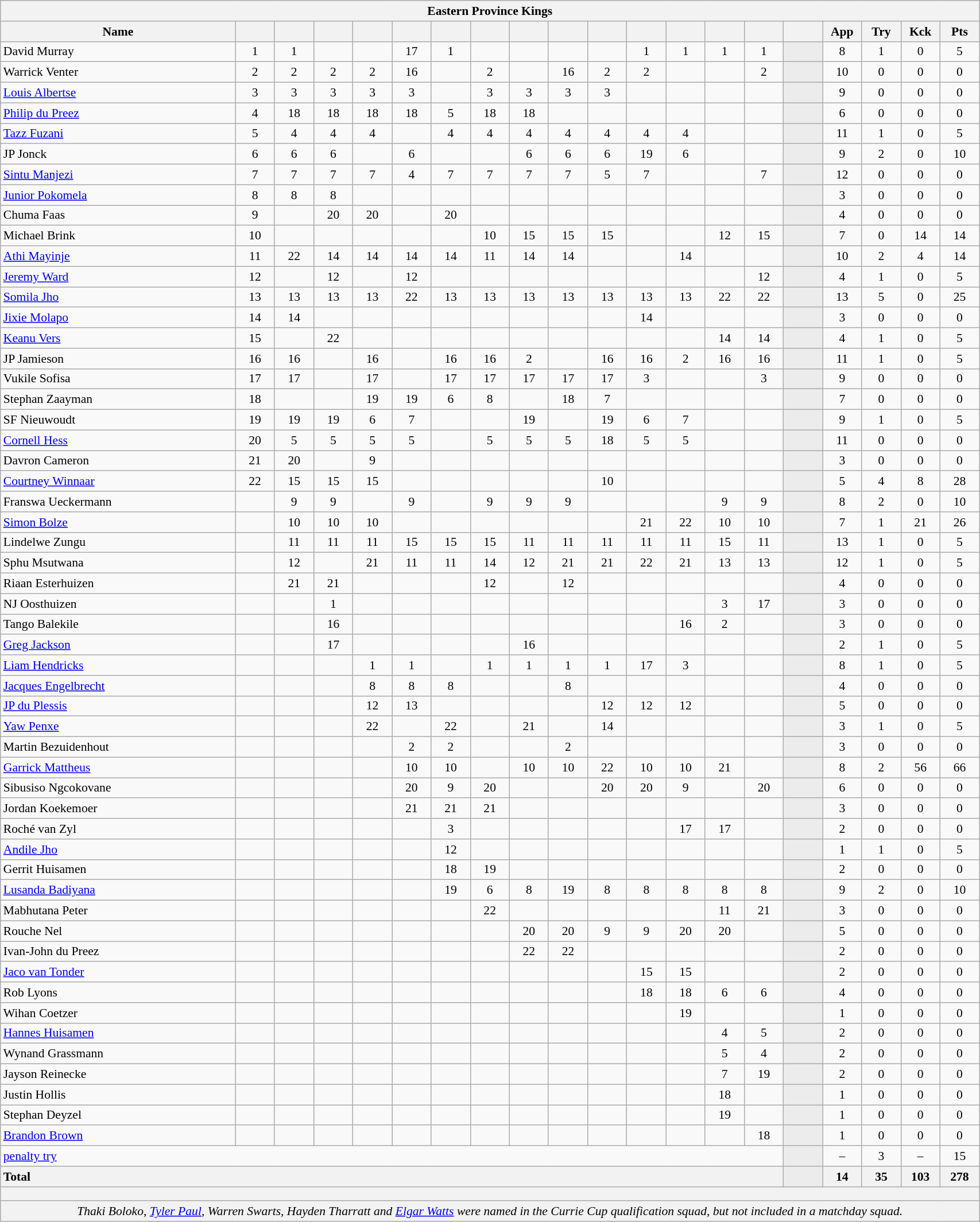<table class="wikitable sortable" style="text-align:center; font-size:90%; width:90%">
<tr>
<th colspan="100%">Eastern Province Kings</th>
</tr>
<tr>
<th style="width:24%;">Name</th>
<th style="width:4%;"></th>
<th style="width:4%;"></th>
<th style="width:4%;"></th>
<th style="width:4%;"></th>
<th style="width:4%;"></th>
<th style="width:4%;"></th>
<th style="width:4%;"></th>
<th style="width:4%;"></th>
<th style="width:4%;"></th>
<th style="width:4%;"></th>
<th style="width:4%;"></th>
<th style="width:4%;"></th>
<th style="width:4%;"></th>
<th style="width:4%;"></th>
<th style="width:4%;"></th>
<th style="width:4%;">App</th>
<th style="width:4%;">Try</th>
<th style="width:4%;">Kck</th>
<th style="width:4%;">Pts</th>
</tr>
<tr>
<td style="text-align:left;">David Murray</td>
<td>1</td>
<td>1</td>
<td></td>
<td></td>
<td>17 </td>
<td>1</td>
<td></td>
<td></td>
<td></td>
<td></td>
<td>1</td>
<td>1</td>
<td>1</td>
<td>1</td>
<td style="background:#ECECEC;"></td>
<td>8</td>
<td>1</td>
<td>0</td>
<td>5</td>
</tr>
<tr>
<td style="text-align:left;">Warrick Venter</td>
<td>2</td>
<td>2</td>
<td>2</td>
<td>2</td>
<td>16 </td>
<td></td>
<td>2</td>
<td></td>
<td>16 </td>
<td>2</td>
<td>2</td>
<td></td>
<td></td>
<td>2</td>
<td style="background:#ECECEC;"></td>
<td>10</td>
<td>0</td>
<td>0</td>
<td>0</td>
</tr>
<tr>
<td style="text-align:left;"><a href='#'>Louis Albertse</a></td>
<td>3</td>
<td>3</td>
<td>3</td>
<td>3</td>
<td>3</td>
<td></td>
<td>3</td>
<td>3</td>
<td>3</td>
<td>3</td>
<td></td>
<td></td>
<td></td>
<td></td>
<td style="background:#ECECEC;"></td>
<td>9</td>
<td>0</td>
<td>0</td>
<td>0</td>
</tr>
<tr>
<td style="text-align:left;"><a href='#'>Philip du Preez</a></td>
<td>4</td>
<td>18 </td>
<td>18 </td>
<td>18 </td>
<td>18 </td>
<td>5</td>
<td>18</td>
<td>18</td>
<td></td>
<td></td>
<td></td>
<td></td>
<td></td>
<td></td>
<td style="background:#ECECEC;"></td>
<td>6</td>
<td>0</td>
<td>0</td>
<td>0</td>
</tr>
<tr>
<td style="text-align:left;"><a href='#'>Tazz Fuzani</a></td>
<td>5</td>
<td>4</td>
<td>4</td>
<td>4</td>
<td></td>
<td>4</td>
<td>4</td>
<td>4</td>
<td>4</td>
<td>4</td>
<td>4</td>
<td>4</td>
<td></td>
<td></td>
<td style="background:#ECECEC;"></td>
<td>11</td>
<td>1</td>
<td>0</td>
<td>5</td>
</tr>
<tr>
<td style="text-align:left;">JP Jonck</td>
<td>6</td>
<td>6</td>
<td>6</td>
<td></td>
<td>6</td>
<td></td>
<td></td>
<td>6</td>
<td>6</td>
<td>6</td>
<td>19 </td>
<td>6</td>
<td></td>
<td></td>
<td style="background:#ECECEC;"></td>
<td>9</td>
<td>2</td>
<td>0</td>
<td>10</td>
</tr>
<tr>
<td style="text-align:left;"><a href='#'>Sintu Manjezi</a></td>
<td>7</td>
<td>7</td>
<td>7</td>
<td>7</td>
<td>4</td>
<td>7</td>
<td>7</td>
<td>7</td>
<td>7</td>
<td>5</td>
<td>7</td>
<td></td>
<td></td>
<td>7</td>
<td style="background:#ECECEC;"></td>
<td>12</td>
<td>0</td>
<td>0</td>
<td>0</td>
</tr>
<tr>
<td style="text-align:left;"><a href='#'>Junior Pokomela</a></td>
<td>8</td>
<td>8</td>
<td>8</td>
<td></td>
<td></td>
<td></td>
<td></td>
<td></td>
<td></td>
<td></td>
<td></td>
<td></td>
<td></td>
<td></td>
<td style="background:#ECECEC;"></td>
<td>3</td>
<td>0</td>
<td>0</td>
<td>0</td>
</tr>
<tr>
<td style="text-align:left;">Chuma Faas</td>
<td>9</td>
<td></td>
<td>20 </td>
<td>20 </td>
<td></td>
<td>20 </td>
<td></td>
<td></td>
<td></td>
<td></td>
<td></td>
<td></td>
<td></td>
<td></td>
<td style="background:#ECECEC;"></td>
<td>4</td>
<td>0</td>
<td>0</td>
<td>0</td>
</tr>
<tr>
<td style="text-align:left;">Michael Brink</td>
<td>10</td>
<td></td>
<td></td>
<td></td>
<td></td>
<td></td>
<td>10</td>
<td>15</td>
<td>15</td>
<td>15</td>
<td></td>
<td></td>
<td>12</td>
<td>15</td>
<td style="background:#ECECEC;"></td>
<td>7</td>
<td>0</td>
<td>14</td>
<td>14</td>
</tr>
<tr>
<td style="text-align:left;"><a href='#'>Athi Mayinje</a></td>
<td>11</td>
<td>22 </td>
<td>14</td>
<td>14</td>
<td>14</td>
<td>14</td>
<td>11</td>
<td>14</td>
<td>14</td>
<td></td>
<td></td>
<td>14</td>
<td></td>
<td></td>
<td style="background:#ECECEC;"></td>
<td>10</td>
<td>2</td>
<td>4</td>
<td>14</td>
</tr>
<tr>
<td style="text-align:left;"><a href='#'>Jeremy Ward</a></td>
<td>12</td>
<td></td>
<td>12</td>
<td></td>
<td>12</td>
<td></td>
<td></td>
<td></td>
<td></td>
<td></td>
<td></td>
<td></td>
<td></td>
<td>12</td>
<td style="background:#ECECEC;"></td>
<td>4</td>
<td>1</td>
<td>0</td>
<td>5</td>
</tr>
<tr>
<td style="text-align:left;"><a href='#'>Somila Jho</a></td>
<td>13</td>
<td>13</td>
<td>13</td>
<td>13</td>
<td>22</td>
<td>13</td>
<td>13</td>
<td>13</td>
<td>13</td>
<td>13</td>
<td>13</td>
<td>13</td>
<td>22 </td>
<td>22 </td>
<td style="background:#ECECEC;"></td>
<td>13</td>
<td>5</td>
<td>0</td>
<td>25</td>
</tr>
<tr>
<td style="text-align:left;"><a href='#'>Jixie Molapo</a></td>
<td>14</td>
<td>14</td>
<td></td>
<td></td>
<td></td>
<td></td>
<td></td>
<td></td>
<td></td>
<td></td>
<td>14</td>
<td></td>
<td></td>
<td></td>
<td style="background:#ECECEC;"></td>
<td>3</td>
<td>0</td>
<td>0</td>
<td>0</td>
</tr>
<tr>
<td style="text-align:left;"><a href='#'>Keanu Vers</a></td>
<td>15</td>
<td></td>
<td>22 </td>
<td></td>
<td></td>
<td></td>
<td></td>
<td></td>
<td></td>
<td></td>
<td></td>
<td></td>
<td>14</td>
<td>14</td>
<td style="background:#ECECEC;"></td>
<td>4</td>
<td>1</td>
<td>0</td>
<td>5</td>
</tr>
<tr>
<td style="text-align:left;">JP Jamieson</td>
<td>16 </td>
<td>16 </td>
<td></td>
<td>16 </td>
<td></td>
<td>16 </td>
<td>16 </td>
<td>2</td>
<td></td>
<td>16 </td>
<td>16 </td>
<td>2</td>
<td>16 </td>
<td>16 </td>
<td style="background:#ECECEC;"></td>
<td>11</td>
<td>1</td>
<td>0</td>
<td>5</td>
</tr>
<tr>
<td style="text-align:left;">Vukile Sofisa</td>
<td>17 </td>
<td>17 </td>
<td></td>
<td>17 </td>
<td></td>
<td>17 </td>
<td>17 </td>
<td>17</td>
<td>17 </td>
<td>17 </td>
<td>3</td>
<td></td>
<td></td>
<td>3</td>
<td style="background:#ECECEC;"></td>
<td>9</td>
<td>0</td>
<td>0</td>
<td>0</td>
</tr>
<tr>
<td style="text-align:left;">Stephan Zaayman</td>
<td>18 </td>
<td></td>
<td></td>
<td>19 </td>
<td>19 </td>
<td>6</td>
<td>8</td>
<td></td>
<td>18 </td>
<td>7</td>
<td></td>
<td></td>
<td></td>
<td></td>
<td style="background:#ECECEC;"></td>
<td>7</td>
<td>0</td>
<td>0</td>
<td>0</td>
</tr>
<tr>
<td style="text-align:left;">SF Nieuwoudt</td>
<td>19 </td>
<td>19 </td>
<td>19 </td>
<td>6</td>
<td>7</td>
<td></td>
<td></td>
<td>19 </td>
<td></td>
<td>19 </td>
<td>6</td>
<td>7</td>
<td></td>
<td></td>
<td style="background:#ECECEC;"></td>
<td>9</td>
<td>1</td>
<td>0</td>
<td>5</td>
</tr>
<tr>
<td style="text-align:left;"><a href='#'>Cornell Hess</a></td>
<td>20 </td>
<td>5</td>
<td>5</td>
<td>5</td>
<td>5</td>
<td></td>
<td>5</td>
<td>5</td>
<td>5</td>
<td>18 </td>
<td>5</td>
<td>5</td>
<td></td>
<td></td>
<td style="background:#ECECEC;"></td>
<td>11</td>
<td>0</td>
<td>0</td>
<td>0</td>
</tr>
<tr>
<td style="text-align:left;">Davron Cameron</td>
<td>21 </td>
<td>20 </td>
<td></td>
<td>9</td>
<td></td>
<td></td>
<td></td>
<td></td>
<td></td>
<td></td>
<td></td>
<td></td>
<td></td>
<td></td>
<td style="background:#ECECEC;"></td>
<td>3</td>
<td>0</td>
<td>0</td>
<td>0</td>
</tr>
<tr>
<td style="text-align:left;"><a href='#'>Courtney Winnaar</a></td>
<td>22 </td>
<td>15</td>
<td>15</td>
<td>15</td>
<td></td>
<td></td>
<td></td>
<td></td>
<td></td>
<td>10</td>
<td></td>
<td></td>
<td></td>
<td></td>
<td style="background:#ECECEC;"></td>
<td>5</td>
<td>4</td>
<td>8</td>
<td>28</td>
</tr>
<tr>
<td style="text-align:left;">Franswa Ueckermann</td>
<td></td>
<td>9</td>
<td>9</td>
<td></td>
<td>9</td>
<td></td>
<td>9</td>
<td>9</td>
<td>9</td>
<td></td>
<td></td>
<td></td>
<td>9</td>
<td>9</td>
<td style="background:#ECECEC;"></td>
<td>8</td>
<td>2</td>
<td>0</td>
<td>10</td>
</tr>
<tr>
<td style="text-align:left;"><a href='#'>Simon Bolze</a></td>
<td></td>
<td>10</td>
<td>10</td>
<td>10</td>
<td></td>
<td></td>
<td></td>
<td></td>
<td></td>
<td></td>
<td>21 </td>
<td>22 </td>
<td>10</td>
<td>10</td>
<td style="background:#ECECEC;"></td>
<td>7</td>
<td>1</td>
<td>21</td>
<td>26</td>
</tr>
<tr>
<td style="text-align:left;">Lindelwe Zungu</td>
<td></td>
<td>11</td>
<td>11</td>
<td>11</td>
<td>15</td>
<td>15</td>
<td>15</td>
<td>11</td>
<td>11</td>
<td>11</td>
<td>11</td>
<td>11</td>
<td>15</td>
<td>11</td>
<td style="background:#ECECEC;"></td>
<td>13</td>
<td>1</td>
<td>0</td>
<td>5</td>
</tr>
<tr>
<td style="text-align:left;">Sphu Msutwana</td>
<td></td>
<td>12</td>
<td></td>
<td>21 </td>
<td>11</td>
<td>11</td>
<td>14</td>
<td>12</td>
<td>21 </td>
<td>21 </td>
<td>22 </td>
<td>21 </td>
<td>13</td>
<td>13</td>
<td style="background:#ECECEC;"></td>
<td>12</td>
<td>1</td>
<td>0</td>
<td>5</td>
</tr>
<tr>
<td style="text-align:left;">Riaan Esterhuizen</td>
<td></td>
<td>21 </td>
<td>21 </td>
<td></td>
<td></td>
<td></td>
<td>12</td>
<td></td>
<td>12</td>
<td></td>
<td></td>
<td></td>
<td></td>
<td></td>
<td style="background:#ECECEC;"></td>
<td>4</td>
<td>0</td>
<td>0</td>
<td>0</td>
</tr>
<tr>
<td style="text-align:left;">NJ Oosthuizen</td>
<td></td>
<td></td>
<td>1</td>
<td></td>
<td></td>
<td></td>
<td></td>
<td></td>
<td></td>
<td></td>
<td></td>
<td></td>
<td>3</td>
<td>17 </td>
<td style="background:#ECECEC;"></td>
<td>3</td>
<td>0</td>
<td>0</td>
<td>0</td>
</tr>
<tr>
<td style="text-align:left;">Tango Balekile</td>
<td></td>
<td></td>
<td>16 </td>
<td></td>
<td></td>
<td></td>
<td></td>
<td></td>
<td></td>
<td></td>
<td></td>
<td>16 </td>
<td>2</td>
<td></td>
<td style="background:#ECECEC;"></td>
<td>3</td>
<td>0</td>
<td>0</td>
<td>0</td>
</tr>
<tr>
<td style="text-align:left;"><a href='#'>Greg Jackson</a></td>
<td></td>
<td></td>
<td>17 </td>
<td></td>
<td></td>
<td></td>
<td></td>
<td>16 </td>
<td></td>
<td></td>
<td></td>
<td></td>
<td></td>
<td></td>
<td style="background:#ECECEC;"></td>
<td>2</td>
<td>1</td>
<td>0</td>
<td>5</td>
</tr>
<tr>
<td style="text-align:left;"><a href='#'>Liam Hendricks</a></td>
<td></td>
<td></td>
<td></td>
<td>1</td>
<td>1</td>
<td></td>
<td>1</td>
<td>1</td>
<td>1</td>
<td>1</td>
<td>17 </td>
<td>3</td>
<td></td>
<td></td>
<td style="background:#ECECEC;"></td>
<td>8</td>
<td>1</td>
<td>0</td>
<td>5</td>
</tr>
<tr>
<td style="text-align:left;"><a href='#'>Jacques Engelbrecht</a></td>
<td></td>
<td></td>
<td></td>
<td>8</td>
<td>8</td>
<td>8</td>
<td></td>
<td></td>
<td>8</td>
<td></td>
<td></td>
<td></td>
<td></td>
<td></td>
<td style="background:#ECECEC;"></td>
<td>4</td>
<td>0</td>
<td>0</td>
<td>0</td>
</tr>
<tr>
<td style="text-align:left;"><a href='#'>JP du Plessis</a></td>
<td></td>
<td></td>
<td></td>
<td>12</td>
<td>13</td>
<td></td>
<td></td>
<td></td>
<td></td>
<td>12</td>
<td>12</td>
<td>12</td>
<td></td>
<td></td>
<td style="background:#ECECEC;"></td>
<td>5</td>
<td>0</td>
<td>0</td>
<td>0</td>
</tr>
<tr>
<td style="text-align:left;"><a href='#'>Yaw Penxe</a></td>
<td></td>
<td></td>
<td></td>
<td>22 </td>
<td></td>
<td>22 </td>
<td></td>
<td>21</td>
<td></td>
<td>14</td>
<td></td>
<td></td>
<td></td>
<td></td>
<td style="background:#ECECEC;"></td>
<td>3</td>
<td>1</td>
<td>0</td>
<td>5</td>
</tr>
<tr>
<td style="text-align:left;">Martin Bezuidenhout</td>
<td></td>
<td></td>
<td></td>
<td></td>
<td>2</td>
<td>2</td>
<td></td>
<td></td>
<td>2</td>
<td></td>
<td></td>
<td></td>
<td></td>
<td></td>
<td style="background:#ECECEC;"></td>
<td>3</td>
<td>0</td>
<td>0</td>
<td>0</td>
</tr>
<tr>
<td style="text-align:left;"><a href='#'>Garrick Mattheus</a></td>
<td></td>
<td></td>
<td></td>
<td></td>
<td>10</td>
<td>10</td>
<td></td>
<td>10</td>
<td>10</td>
<td>22 </td>
<td>10</td>
<td>10</td>
<td>21 </td>
<td></td>
<td style="background:#ECECEC;"></td>
<td>8</td>
<td>2</td>
<td>56</td>
<td>66</td>
</tr>
<tr>
<td style="text-align:left;">Sibusiso Ngcokovane</td>
<td></td>
<td></td>
<td></td>
<td></td>
<td>20 </td>
<td>9</td>
<td>20</td>
<td></td>
<td></td>
<td>20 </td>
<td>20 </td>
<td>9</td>
<td></td>
<td>20 </td>
<td style="background:#ECECEC;"></td>
<td>6</td>
<td>0</td>
<td>0</td>
<td>0</td>
</tr>
<tr>
<td style="text-align:left;">Jordan Koekemoer</td>
<td></td>
<td></td>
<td></td>
<td></td>
<td>21 </td>
<td>21 </td>
<td>21 </td>
<td></td>
<td></td>
<td></td>
<td></td>
<td></td>
<td></td>
<td></td>
<td style="background:#ECECEC;"></td>
<td>3</td>
<td>0</td>
<td>0</td>
<td>0</td>
</tr>
<tr>
<td style="text-align:left;">Roché van Zyl</td>
<td></td>
<td></td>
<td></td>
<td></td>
<td></td>
<td>3</td>
<td></td>
<td></td>
<td></td>
<td></td>
<td></td>
<td>17</td>
<td>17 </td>
<td></td>
<td style="background:#ECECEC;"></td>
<td>2</td>
<td>0</td>
<td>0</td>
<td>0</td>
</tr>
<tr>
<td style="text-align:left;"><a href='#'>Andile Jho</a></td>
<td></td>
<td></td>
<td></td>
<td></td>
<td></td>
<td>12</td>
<td></td>
<td></td>
<td></td>
<td></td>
<td></td>
<td></td>
<td></td>
<td></td>
<td style="background:#ECECEC;"></td>
<td>1</td>
<td>1</td>
<td>0</td>
<td>5</td>
</tr>
<tr>
<td style="text-align:left;">Gerrit Huisamen</td>
<td></td>
<td></td>
<td></td>
<td></td>
<td></td>
<td>18 </td>
<td>19 </td>
<td></td>
<td></td>
<td></td>
<td></td>
<td></td>
<td></td>
<td></td>
<td style="background:#ECECEC;"></td>
<td>2</td>
<td>0</td>
<td>0</td>
<td>0</td>
</tr>
<tr>
<td style="text-align:left;"><a href='#'>Lusanda Badiyana</a></td>
<td></td>
<td></td>
<td></td>
<td></td>
<td></td>
<td>19 </td>
<td>6</td>
<td>8</td>
<td>19 </td>
<td>8</td>
<td>8</td>
<td>8</td>
<td>8</td>
<td>8</td>
<td style="background:#ECECEC;"></td>
<td>9</td>
<td>2</td>
<td>0</td>
<td>10</td>
</tr>
<tr>
<td style="text-align:left;">Mabhutana Peter</td>
<td></td>
<td></td>
<td></td>
<td></td>
<td></td>
<td></td>
<td>22 </td>
<td></td>
<td></td>
<td></td>
<td></td>
<td></td>
<td>11</td>
<td>21 </td>
<td style="background:#ECECEC;"></td>
<td>3</td>
<td>0</td>
<td>0</td>
<td>0</td>
</tr>
<tr>
<td style="text-align:left;">Rouche Nel</td>
<td></td>
<td></td>
<td></td>
<td></td>
<td></td>
<td></td>
<td></td>
<td>20</td>
<td>20 </td>
<td>9</td>
<td>9</td>
<td>20 </td>
<td>20 </td>
<td></td>
<td style="background:#ECECEC;"></td>
<td>5</td>
<td>0</td>
<td>0</td>
<td>0</td>
</tr>
<tr>
<td style="text-align:left;">Ivan-John du Preez</td>
<td></td>
<td></td>
<td></td>
<td></td>
<td></td>
<td></td>
<td></td>
<td>22 </td>
<td>22 </td>
<td></td>
<td></td>
<td></td>
<td></td>
<td></td>
<td style="background:#ECECEC;"></td>
<td>2</td>
<td>0</td>
<td>0</td>
<td>0</td>
</tr>
<tr>
<td style="text-align:left;"><a href='#'>Jaco van Tonder</a></td>
<td></td>
<td></td>
<td></td>
<td></td>
<td></td>
<td></td>
<td></td>
<td></td>
<td></td>
<td></td>
<td>15</td>
<td>15</td>
<td></td>
<td></td>
<td style="background:#ECECEC;"></td>
<td>2</td>
<td>0</td>
<td>0</td>
<td>0</td>
</tr>
<tr>
<td style="text-align:left;">Rob Lyons</td>
<td></td>
<td></td>
<td></td>
<td></td>
<td></td>
<td></td>
<td></td>
<td></td>
<td></td>
<td></td>
<td>18 </td>
<td>18 </td>
<td>6</td>
<td>6</td>
<td style="background:#ECECEC;"></td>
<td>4</td>
<td>0</td>
<td>0</td>
<td>0</td>
</tr>
<tr>
<td style="text-align:left;">Wihan Coetzer</td>
<td></td>
<td></td>
<td></td>
<td></td>
<td></td>
<td></td>
<td></td>
<td></td>
<td></td>
<td></td>
<td></td>
<td>19 </td>
<td></td>
<td></td>
<td style="background:#ECECEC;"></td>
<td>1</td>
<td>0</td>
<td>0</td>
<td>0</td>
</tr>
<tr>
<td style="text-align:left;"><a href='#'>Hannes Huisamen</a></td>
<td></td>
<td></td>
<td></td>
<td></td>
<td></td>
<td></td>
<td></td>
<td></td>
<td></td>
<td></td>
<td></td>
<td></td>
<td>4</td>
<td>5</td>
<td style="background:#ECECEC;"></td>
<td>2</td>
<td>0</td>
<td>0</td>
<td>0</td>
</tr>
<tr>
<td style="text-align:left;">Wynand Grassmann</td>
<td></td>
<td></td>
<td></td>
<td></td>
<td></td>
<td></td>
<td></td>
<td></td>
<td></td>
<td></td>
<td></td>
<td></td>
<td>5</td>
<td>4</td>
<td style="background:#ECECEC;"></td>
<td>2</td>
<td>0</td>
<td>0</td>
<td>0</td>
</tr>
<tr>
<td style="text-align:left;">Jayson Reinecke</td>
<td></td>
<td></td>
<td></td>
<td></td>
<td></td>
<td></td>
<td></td>
<td></td>
<td></td>
<td></td>
<td></td>
<td></td>
<td>7</td>
<td>19 </td>
<td style="background:#ECECEC;"></td>
<td>2</td>
<td>0</td>
<td>0</td>
<td>0</td>
</tr>
<tr>
<td style="text-align:left;">Justin Hollis</td>
<td></td>
<td></td>
<td></td>
<td></td>
<td></td>
<td></td>
<td></td>
<td></td>
<td></td>
<td></td>
<td></td>
<td></td>
<td>18 </td>
<td></td>
<td style="background:#ECECEC;"></td>
<td>1</td>
<td>0</td>
<td>0</td>
<td>0</td>
</tr>
<tr>
<td style="text-align:left;">Stephan Deyzel</td>
<td></td>
<td></td>
<td></td>
<td></td>
<td></td>
<td></td>
<td></td>
<td></td>
<td></td>
<td></td>
<td></td>
<td></td>
<td>19 </td>
<td></td>
<td style="background:#ECECEC;"></td>
<td>1</td>
<td>0</td>
<td>0</td>
<td>0</td>
</tr>
<tr>
<td style="text-align:left;"><a href='#'>Brandon Brown</a></td>
<td></td>
<td></td>
<td></td>
<td></td>
<td></td>
<td></td>
<td></td>
<td></td>
<td></td>
<td></td>
<td></td>
<td></td>
<td></td>
<td>18 </td>
<td style="background:#ECECEC;"></td>
<td>1</td>
<td>0</td>
<td>0</td>
<td>0</td>
</tr>
<tr>
<td colspan="15" style="text-align:left;"><a href='#'>penalty try</a></td>
<td style="background:#ECECEC;"></td>
<td>–</td>
<td>3</td>
<td>–</td>
<td>15</td>
</tr>
<tr>
<th colspan="15" style="text-align:left;">Total</th>
<th style="background:#ECECEC;"></th>
<th>14</th>
<th>35</th>
<th>103</th>
<th>278</th>
</tr>
<tr>
<th colspan="100%" style="height: 10px;"></th>
</tr>
<tr>
<th colspan="100%" style="text-align:center; font-weight:normal;"><em>Thaki Boloko, <a href='#'>Tyler Paul</a>, Warren Swarts, Hayden Tharratt and <a href='#'>Elgar Watts</a> were named in the Currie Cup qualification squad, but not included in a matchday squad.</em></th>
</tr>
</table>
